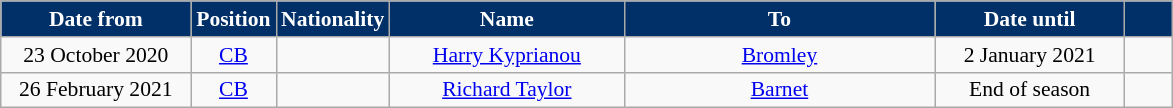<table class="wikitable"  style="text-align:center; font-size:90%; ">
<tr>
<th style="background:#003067;color:white; width:120px;">Date from</th>
<th style="background:#003067;color:white; width:50px;">Position</th>
<th style="background:#003067;color:white; width:50px;">Nationality</th>
<th style="background:#003067;color:white; width:150px;">Name</th>
<th style="background:#003067;color:white; width:200px;">To</th>
<th style="background:#003067;color:white; width:120px;">Date until</th>
<th style="background:#003067;color:white; width:25px;"></th>
</tr>
<tr>
<td>23 October 2020</td>
<td><a href='#'>CB</a></td>
<td></td>
<td><a href='#'>Harry Kyprianou</a></td>
<td> <a href='#'>Bromley</a></td>
<td>2 January 2021</td>
<td></td>
</tr>
<tr>
<td>26 February 2021</td>
<td><a href='#'>CB</a></td>
<td></td>
<td><a href='#'>Richard Taylor</a></td>
<td> <a href='#'>Barnet</a></td>
<td>End of season</td>
<td></td>
</tr>
</table>
